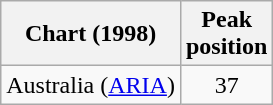<table class="wikitable">
<tr>
<th>Chart (1998)</th>
<th>Peak<br>position</th>
</tr>
<tr>
<td align="left">Australia (<a href='#'>ARIA</a>)</td>
<td align="center">37</td>
</tr>
</table>
